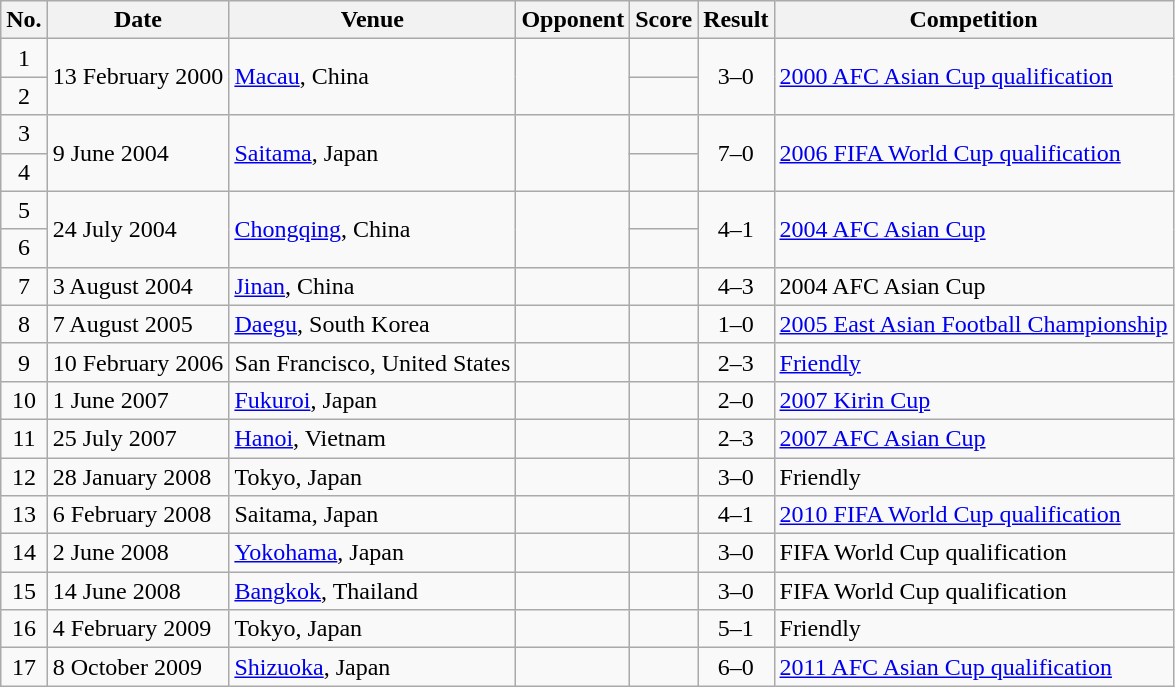<table class="wikitable sortable">
<tr>
<th scope="col">No.</th>
<th scope="col">Date</th>
<th scope="col">Venue</th>
<th scope="col">Opponent</th>
<th scope="col">Score</th>
<th scope="col">Result</th>
<th scope="col">Competition</th>
</tr>
<tr>
<td align="center">1</td>
<td rowspan="2">13 February 2000</td>
<td rowspan="2"><a href='#'>Macau</a>, China</td>
<td rowspan="2"></td>
<td></td>
<td rowspan="2" style="text-align:center">3–0</td>
<td rowspan="2"><a href='#'>2000 AFC Asian Cup qualification</a></td>
</tr>
<tr>
<td align="center">2</td>
<td></td>
</tr>
<tr>
<td align="center">3</td>
<td rowspan="2">9 June 2004</td>
<td rowspan="2"><a href='#'>Saitama</a>, Japan</td>
<td rowspan="2"></td>
<td></td>
<td rowspan="2" style="text-align:center">7–0</td>
<td rowspan="2"><a href='#'>2006 FIFA World Cup qualification</a></td>
</tr>
<tr>
<td align="center">4</td>
<td></td>
</tr>
<tr>
<td align="center">5</td>
<td rowspan="2">24 July 2004</td>
<td rowspan="2"><a href='#'>Chongqing</a>, China</td>
<td rowspan="2"></td>
<td></td>
<td rowspan="2" style="text-align:center">4–1</td>
<td rowspan="2"><a href='#'>2004 AFC Asian Cup</a></td>
</tr>
<tr>
<td align="center">6</td>
<td></td>
</tr>
<tr>
<td align="center">7</td>
<td>3 August 2004</td>
<td><a href='#'>Jinan</a>, China</td>
<td></td>
<td></td>
<td align="center">4–3</td>
<td>2004 AFC Asian Cup</td>
</tr>
<tr>
<td align="center">8</td>
<td>7 August 2005</td>
<td><a href='#'>Daegu</a>, South Korea</td>
<td></td>
<td></td>
<td align="center">1–0</td>
<td><a href='#'>2005 East Asian Football Championship</a></td>
</tr>
<tr>
<td align="center">9</td>
<td>10 February 2006</td>
<td>San Francisco, United States</td>
<td></td>
<td></td>
<td align="center">2–3</td>
<td><a href='#'>Friendly</a></td>
</tr>
<tr>
<td align="center">10</td>
<td>1 June 2007</td>
<td><a href='#'>Fukuroi</a>, Japan</td>
<td></td>
<td></td>
<td align="center">2–0</td>
<td><a href='#'>2007 Kirin Cup</a></td>
</tr>
<tr>
<td align="center">11</td>
<td>25 July 2007</td>
<td><a href='#'>Hanoi</a>, Vietnam</td>
<td></td>
<td></td>
<td align="center">2–3</td>
<td><a href='#'>2007 AFC Asian Cup</a></td>
</tr>
<tr>
<td align="center">12</td>
<td>28 January 2008</td>
<td>Tokyo, Japan</td>
<td></td>
<td></td>
<td align="center">3–0</td>
<td>Friendly</td>
</tr>
<tr>
<td align="center">13</td>
<td>6 February 2008</td>
<td>Saitama, Japan</td>
<td></td>
<td></td>
<td align="center">4–1</td>
<td><a href='#'>2010 FIFA World Cup qualification</a></td>
</tr>
<tr>
<td align="center">14</td>
<td>2 June 2008</td>
<td><a href='#'>Yokohama</a>, Japan</td>
<td></td>
<td></td>
<td align="center">3–0</td>
<td>FIFA World Cup qualification</td>
</tr>
<tr>
<td align="center">15</td>
<td>14 June 2008</td>
<td><a href='#'>Bangkok</a>, Thailand</td>
<td></td>
<td></td>
<td align="center">3–0</td>
<td>FIFA World Cup qualification</td>
</tr>
<tr>
<td align="center">16</td>
<td>4 February 2009</td>
<td>Tokyo, Japan</td>
<td></td>
<td></td>
<td align="center">5–1</td>
<td>Friendly</td>
</tr>
<tr>
<td align="center">17</td>
<td>8 October 2009</td>
<td><a href='#'>Shizuoka</a>, Japan</td>
<td></td>
<td></td>
<td align="center">6–0</td>
<td><a href='#'>2011 AFC Asian Cup qualification</a></td>
</tr>
</table>
